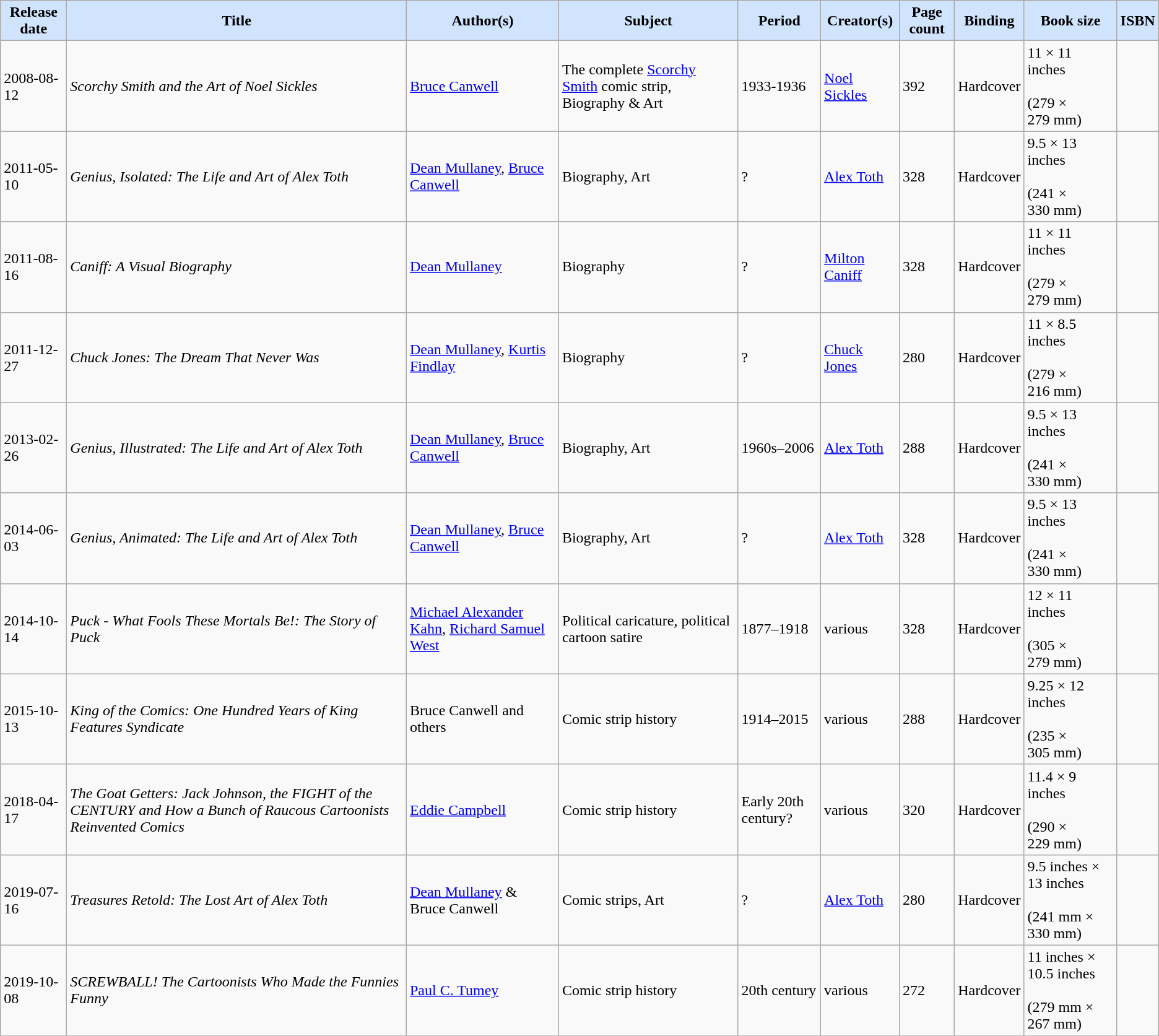<table class="wikitable sortable">
<tr>
<th style="background-color:#D0E4FE" data-sort-type-"number">Release date</th>
<th style="background-color:#D0E4FE">Title</th>
<th style="background-color:#D0E4FE">Author(s)</th>
<th style="background-color:#D0E4FE">Subject</th>
<th style="background-color:#D0E4FE">Period</th>
<th style="background-color:#D0E4FE">Creator(s)</th>
<th style="background-color:#D0E4FE">Page count</th>
<th style="background-color:#D0E4FE">Binding</th>
<th style="background-color:#D0E4FE">Book size</th>
<th style="background-color:#D0E4FE">ISBN</th>
</tr>
<tr>
<td>2008-08-12</td>
<td><em>Scorchy Smith and the Art of Noel Sickles</em></td>
<td><a href='#'>Bruce Canwell</a></td>
<td>The complete <a href='#'>Scorchy Smith</a> comic strip, Biography & Art</td>
<td>1933-1936</td>
<td><a href='#'>Noel Sickles</a></td>
<td>392</td>
<td>Hardcover</td>
<td>11 × 11 inches<br><br>(279 × 279 mm)</td>
<td></td>
</tr>
<tr>
<td>2011-05-10</td>
<td><em>Genius, Isolated: The Life and Art of Alex Toth</em></td>
<td><a href='#'>Dean Mullaney</a>, <a href='#'>Bruce Canwell</a></td>
<td>Biography, Art</td>
<td>?</td>
<td><a href='#'>Alex Toth</a></td>
<td>328</td>
<td>Hardcover</td>
<td>9.5 × 13 inches<br><br>(241 × 330 mm)</td>
<td></td>
</tr>
<tr>
<td>2011-08-16</td>
<td><em>Caniff: A Visual Biography</em></td>
<td><a href='#'>Dean Mullaney</a></td>
<td>Biography</td>
<td>?</td>
<td><a href='#'>Milton Caniff</a></td>
<td>328</td>
<td>Hardcover</td>
<td>11 × 11 inches<br><br>(279 × 279 mm)</td>
<td></td>
</tr>
<tr>
<td>2011-12-27</td>
<td><em>Chuck Jones: The Dream That Never Was</em></td>
<td><a href='#'>Dean Mullaney</a>, <a href='#'>Kurtis Findlay</a></td>
<td>Biography</td>
<td>?</td>
<td><a href='#'>Chuck Jones</a></td>
<td>280</td>
<td>Hardcover</td>
<td>11 × 8.5 inches<br><br>(279 × 216 mm)</td>
<td></td>
</tr>
<tr>
<td>2013-02-26</td>
<td><em>Genius, Illustrated: The Life and Art of Alex Toth</em></td>
<td><a href='#'>Dean Mullaney</a>, <a href='#'>Bruce Canwell</a></td>
<td>Biography, Art</td>
<td>1960s–2006</td>
<td><a href='#'>Alex Toth</a></td>
<td>288</td>
<td>Hardcover</td>
<td>9.5 × 13 inches<br><br>(241 × 330 mm)</td>
<td></td>
</tr>
<tr>
<td>2014-06-03</td>
<td><em>Genius, Animated: The Life and Art of Alex Toth</em></td>
<td><a href='#'>Dean Mullaney</a>, <a href='#'>Bruce Canwell</a></td>
<td>Biography, Art</td>
<td>?</td>
<td><a href='#'>Alex Toth</a></td>
<td>328</td>
<td>Hardcover</td>
<td>9.5 × 13 inches<br><br>(241 × 330 mm)</td>
<td></td>
</tr>
<tr>
<td>2014-10-14</td>
<td><em>Puck - What Fools These Mortals Be!: The Story of Puck</em></td>
<td><a href='#'>Michael Alexander Kahn</a>, <a href='#'>Richard Samuel West</a></td>
<td>Political caricature, political cartoon satire</td>
<td>1877–1918</td>
<td>various</td>
<td>328</td>
<td>Hardcover</td>
<td>12 × 11 inches<br><br>(305 × 279 mm)</td>
<td></td>
</tr>
<tr>
<td>2015-10-13</td>
<td><em>King of the Comics: One Hundred Years of King Features Syndicate</em></td>
<td>Bruce Canwell and others</td>
<td>Comic strip history</td>
<td>1914–2015</td>
<td>various</td>
<td>288</td>
<td>Hardcover</td>
<td>9.25 × 12 inches<br><br>(235 × 305 mm)</td>
<td></td>
</tr>
<tr>
<td>2018-04-17</td>
<td><em>The Goat Getters: Jack Johnson, the FIGHT of the CENTURY and How a Bunch of Raucous Cartoonists Reinvented Comics</em></td>
<td><a href='#'>Eddie Campbell</a></td>
<td>Comic strip history</td>
<td>Early 20th century?</td>
<td>various</td>
<td>320</td>
<td>Hardcover</td>
<td>11.4 × 9 inches<br><br>(290 × 229 mm)</td>
<td></td>
</tr>
<tr>
<td>2019-07-16</td>
<td><em>Treasures Retold: The Lost Art of Alex Toth</em></td>
<td><a href='#'>Dean Mullaney</a> & Bruce Canwell</td>
<td>Comic strips, Art</td>
<td>?</td>
<td><a href='#'>Alex Toth</a></td>
<td>280</td>
<td>Hardcover</td>
<td>9.5 inches × 13 inches<br><br>(241 mm × 330 mm)</td>
<td></td>
</tr>
<tr>
<td>2019-10-08</td>
<td><em>SCREWBALL! The Cartoonists Who Made the Funnies Funny</em></td>
<td><a href='#'>Paul C. Tumey</a></td>
<td>Comic strip history</td>
<td>20th century</td>
<td>various</td>
<td>272</td>
<td>Hardcover</td>
<td>11 inches × 10.5 inches<br><br>(279 mm × 267 mm)</td>
<td></td>
</tr>
<tr>
</tr>
</table>
